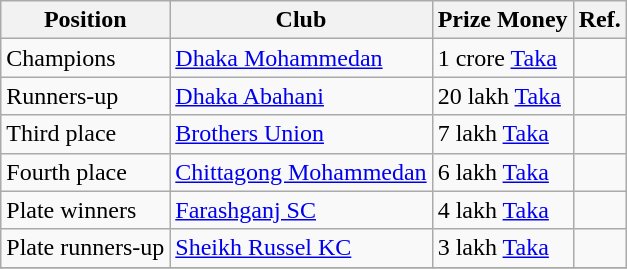<table class="wikitable">
<tr>
<th>Position</th>
<th>Club</th>
<th>Prize Money</th>
<th>Ref.</th>
</tr>
<tr>
<td>Champions</td>
<td><a href='#'>Dhaka Mohammedan</a></td>
<td>1 crore <a href='#'>Taka</a></td>
<td></td>
</tr>
<tr>
<td>Runners-up</td>
<td><a href='#'>Dhaka Abahani</a></td>
<td>20 lakh <a href='#'>Taka</a></td>
<td></td>
</tr>
<tr>
<td>Third place</td>
<td><a href='#'>Brothers Union</a></td>
<td>7 lakh <a href='#'>Taka</a></td>
<td></td>
</tr>
<tr>
<td>Fourth place</td>
<td><a href='#'>Chittagong Mohammedan</a></td>
<td>6 lakh <a href='#'>Taka</a></td>
<td></td>
</tr>
<tr>
<td>Plate winners</td>
<td><a href='#'>Farashganj SC</a></td>
<td>4 lakh <a href='#'>Taka</a></td>
<td></td>
</tr>
<tr>
<td>Plate runners-up</td>
<td><a href='#'>Sheikh Russel KC</a></td>
<td>3 lakh <a href='#'>Taka</a></td>
<td></td>
</tr>
<tr>
</tr>
</table>
